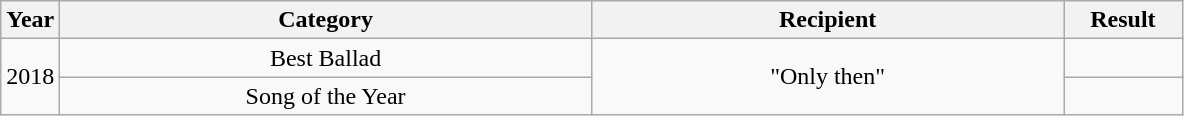<table class="wikitable" style="text-align:center">
<tr>
<th width="5%">Year</th>
<th width="45%">Category</th>
<th width="40%">Recipient</th>
<th width="10%">Result</th>
</tr>
<tr>
<td rowspan="2">2018</td>
<td>Best Ballad</td>
<td rowspan="2">"Only then"</td>
<td></td>
</tr>
<tr>
<td>Song of the Year</td>
<td></td>
</tr>
</table>
